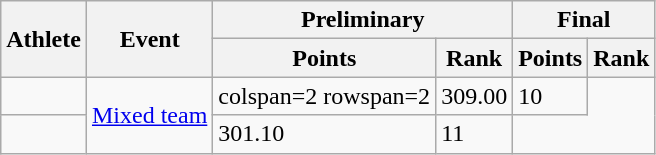<table class="wikitable">
<tr>
<th rowspan="2">Athlete</th>
<th rowspan="2">Event</th>
<th colspan="2">Preliminary</th>
<th colspan="2">Final</th>
</tr>
<tr>
<th>Points</th>
<th>Rank</th>
<th>Points</th>
<th>Rank</th>
</tr>
<tr>
<td align="left"><br></td>
<td rowspan="2" align="left"><a href='#'>Mixed team</a></td>
<td>colspan=2 rowspan=2 </td>
<td>309.00</td>
<td>10</td>
</tr>
<tr>
<td align="left"><br></td>
<td>301.10</td>
<td>11</td>
</tr>
</table>
